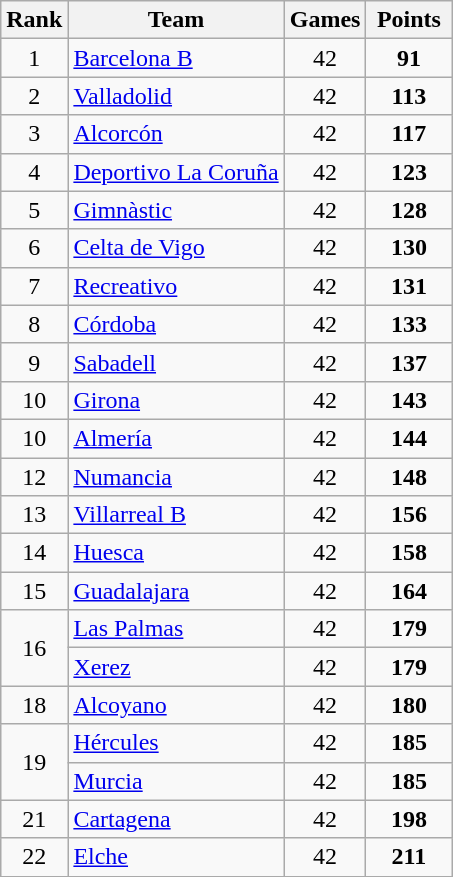<table class="wikitable sortable">
<tr>
<th>Rank</th>
<th>Team</th>
<th>Games</th>
<th style="width:50px;">Points</th>
</tr>
<tr style="text-align:center;">
<td>1</td>
<td align="left"><a href='#'>Barcelona B</a></td>
<td>42</td>
<td><strong>91</strong></td>
</tr>
<tr style="text-align:center;">
<td>2</td>
<td align="left"><a href='#'>Valladolid</a></td>
<td>42</td>
<td><strong>113</strong></td>
</tr>
<tr style="text-align:center;">
<td>3</td>
<td align="left"><a href='#'>Alcorcón</a></td>
<td>42</td>
<td><strong>117</strong></td>
</tr>
<tr style="text-align:center;">
<td>4</td>
<td align="left"><a href='#'>Deportivo La Coruña</a></td>
<td>42</td>
<td><strong>123</strong></td>
</tr>
<tr style="text-align:center;">
<td>5</td>
<td align="left"><a href='#'>Gimnàstic</a></td>
<td>42</td>
<td><strong>128</strong></td>
</tr>
<tr style="text-align:center;">
<td>6</td>
<td align="left"><a href='#'>Celta de Vigo</a></td>
<td>42</td>
<td><strong>130</strong></td>
</tr>
<tr style="text-align:center;">
<td>7</td>
<td align="left"><a href='#'>Recreativo</a></td>
<td>42</td>
<td><strong>131</strong></td>
</tr>
<tr style="text-align:center;">
<td>8</td>
<td align="left"><a href='#'>Córdoba</a></td>
<td>42</td>
<td><strong>133</strong></td>
</tr>
<tr style="text-align:center;">
<td>9</td>
<td align="left"><a href='#'>Sabadell</a></td>
<td>42</td>
<td><strong>137</strong></td>
</tr>
<tr style="text-align:center;">
<td>10</td>
<td align="left"><a href='#'>Girona</a></td>
<td>42</td>
<td><strong>143</strong></td>
</tr>
<tr style="text-align:center;">
<td>10</td>
<td align="left"><a href='#'>Almería</a></td>
<td>42</td>
<td><strong>144</strong></td>
</tr>
<tr style="text-align:center;">
<td>12</td>
<td align="left"><a href='#'>Numancia</a></td>
<td>42</td>
<td><strong>148</strong></td>
</tr>
<tr style="text-align:center;">
<td>13</td>
<td align="left"><a href='#'>Villarreal B</a></td>
<td>42</td>
<td><strong>156</strong></td>
</tr>
<tr style="text-align:center;">
<td>14</td>
<td align="left"><a href='#'>Huesca</a></td>
<td>42</td>
<td><strong>158</strong></td>
</tr>
<tr style="text-align:center;">
<td>15</td>
<td align="left"><a href='#'>Guadalajara</a></td>
<td>42</td>
<td><strong>164</strong></td>
</tr>
<tr style="text-align:center;">
<td rowspan=2>16</td>
<td align="left"><a href='#'>Las Palmas</a></td>
<td>42</td>
<td><strong>179</strong></td>
</tr>
<tr style="text-align:center;">
<td align="left"><a href='#'>Xerez</a></td>
<td>42</td>
<td><strong>179</strong></td>
</tr>
<tr style="text-align:center;">
<td>18</td>
<td align="left"><a href='#'>Alcoyano</a></td>
<td>42</td>
<td><strong>180</strong></td>
</tr>
<tr style="text-align:center;">
<td rowspan=2>19</td>
<td align="left"><a href='#'>Hércules</a></td>
<td>42</td>
<td><strong>185</strong></td>
</tr>
<tr style="text-align:center;">
<td align="left"><a href='#'>Murcia</a></td>
<td>42</td>
<td><strong>185</strong></td>
</tr>
<tr style="text-align:center;">
<td>21</td>
<td align="left"><a href='#'>Cartagena</a></td>
<td>42</td>
<td><strong>198</strong></td>
</tr>
<tr style="text-align:center;">
<td>22</td>
<td align="left"><a href='#'>Elche</a></td>
<td>42</td>
<td><strong>211</strong></td>
</tr>
</table>
